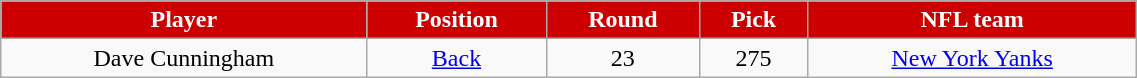<table class="wikitable" width="60%">
<tr align="center" style="background:#CC0000; color:white">
<td><strong>Player</strong></td>
<td><strong>Position</strong></td>
<td><strong>Round</strong></td>
<td><strong>Pick</strong></td>
<td><strong>NFL team</strong></td>
</tr>
<tr align="center">
<td>Dave Cunningham</td>
<td><a href='#'>Back</a></td>
<td>23</td>
<td>275</td>
<td><a href='#'>New York Yanks</a></td>
</tr>
</table>
